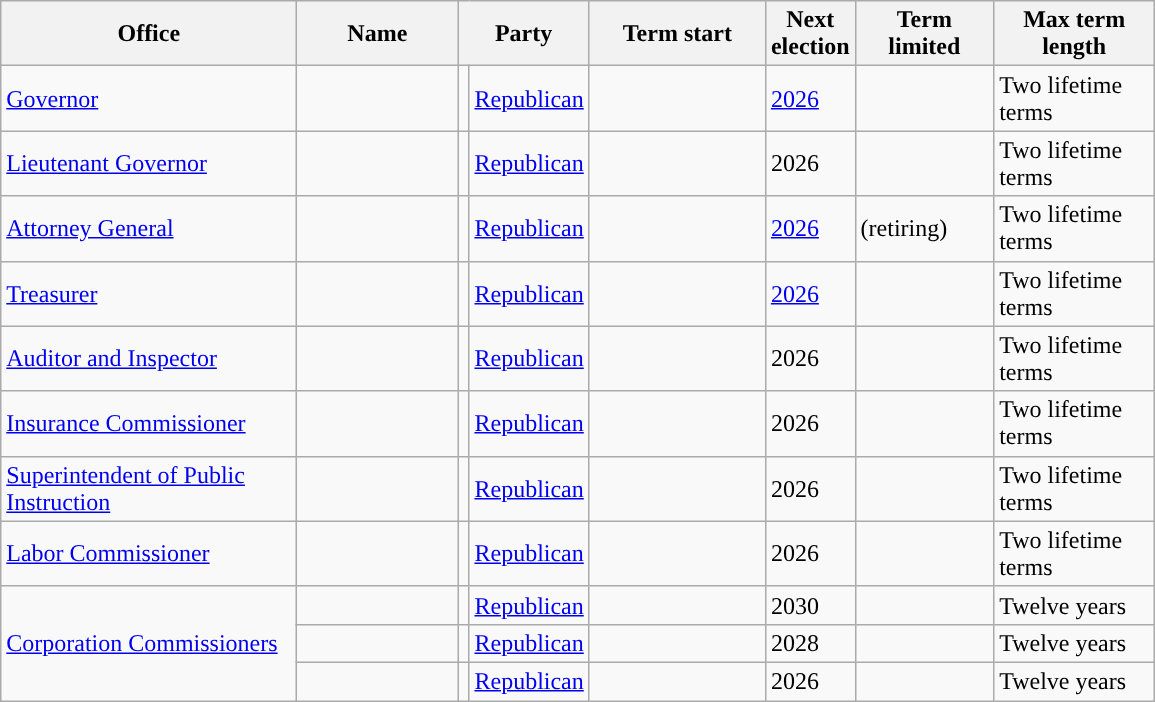<table class="sortable wikitable">
<tr>
<th scope="col" width=190>Office</th>
<th scope="col" width=100>Name</th>
<th scope="col" width=75 colspan=2>Party</th>
<th scope="col" width=110>Term start</th>
<th scope="col" width=50>Next election</th>
<th scope="col" width=85>Term limited</th>
<th scope="col" width=100>Max term length</th>
</tr>
<tr>
<td><a href='#'>Governor</a></td>
<td></td>
<td style="background-color:"></td>
<td><a href='#'>Republican</a></td>
<td></td>
<td><a href='#'>2026</a></td>
<td></td>
<td>Two lifetime terms</td>
</tr>
<tr>
<td><a href='#'>Lieutenant Governor</a></td>
<td></td>
<td style="background-color:"></td>
<td><a href='#'>Republican</a></td>
<td></td>
<td>2026</td>
<td></td>
<td>Two lifetime terms</td>
</tr>
<tr>
<td><a href='#'>Attorney General</a></td>
<td></td>
<td style="background-color:"></td>
<td><a href='#'>Republican</a></td>
<td></td>
<td><a href='#'>2026</a></td>
<td> (retiring)</td>
<td>Two lifetime terms</td>
</tr>
<tr>
<td><a href='#'>Treasurer</a></td>
<td></td>
<td style="background-color:"></td>
<td><a href='#'>Republican</a></td>
<td></td>
<td><a href='#'>2026</a></td>
<td></td>
<td>Two lifetime terms</td>
</tr>
<tr>
<td><a href='#'>Auditor and Inspector</a></td>
<td></td>
<td style="background-color:"></td>
<td><a href='#'>Republican</a></td>
<td></td>
<td>2026</td>
<td></td>
<td>Two lifetime terms</td>
</tr>
<tr>
<td><a href='#'>Insurance Commissioner</a></td>
<td></td>
<td style="background-color:"></td>
<td><a href='#'>Republican</a></td>
<td></td>
<td>2026</td>
<td></td>
<td>Two lifetime terms</td>
</tr>
<tr>
<td><a href='#'>Superintendent of Public Instruction</a></td>
<td></td>
<td style="background-color:"></td>
<td><a href='#'>Republican</a></td>
<td></td>
<td>2026</td>
<td></td>
<td>Two lifetime terms</td>
</tr>
<tr>
<td><a href='#'>Labor Commissioner</a></td>
<td></td>
<td style="background-color:"></td>
<td><a href='#'>Republican</a></td>
<td></td>
<td>2026</td>
<td></td>
<td>Two lifetime terms</td>
</tr>
<tr>
<td rowspan=3><a href='#'>Corporation Commissioners</a></td>
<td></td>
<td style="background-color:"></td>
<td><a href='#'>Republican</a></td>
<td></td>
<td>2030</td>
<td></td>
<td>Twelve years</td>
</tr>
<tr>
<td></td>
<td style="background-color:"></td>
<td><a href='#'>Republican</a></td>
<td></td>
<td>2028</td>
<td></td>
<td>Twelve years</td>
</tr>
<tr>
<td></td>
<td style="background-color:"></td>
<td><a href='#'>Republican</a></td>
<td></td>
<td>2026</td>
<td></td>
<td>Twelve years</td>
</tr>
</table>
